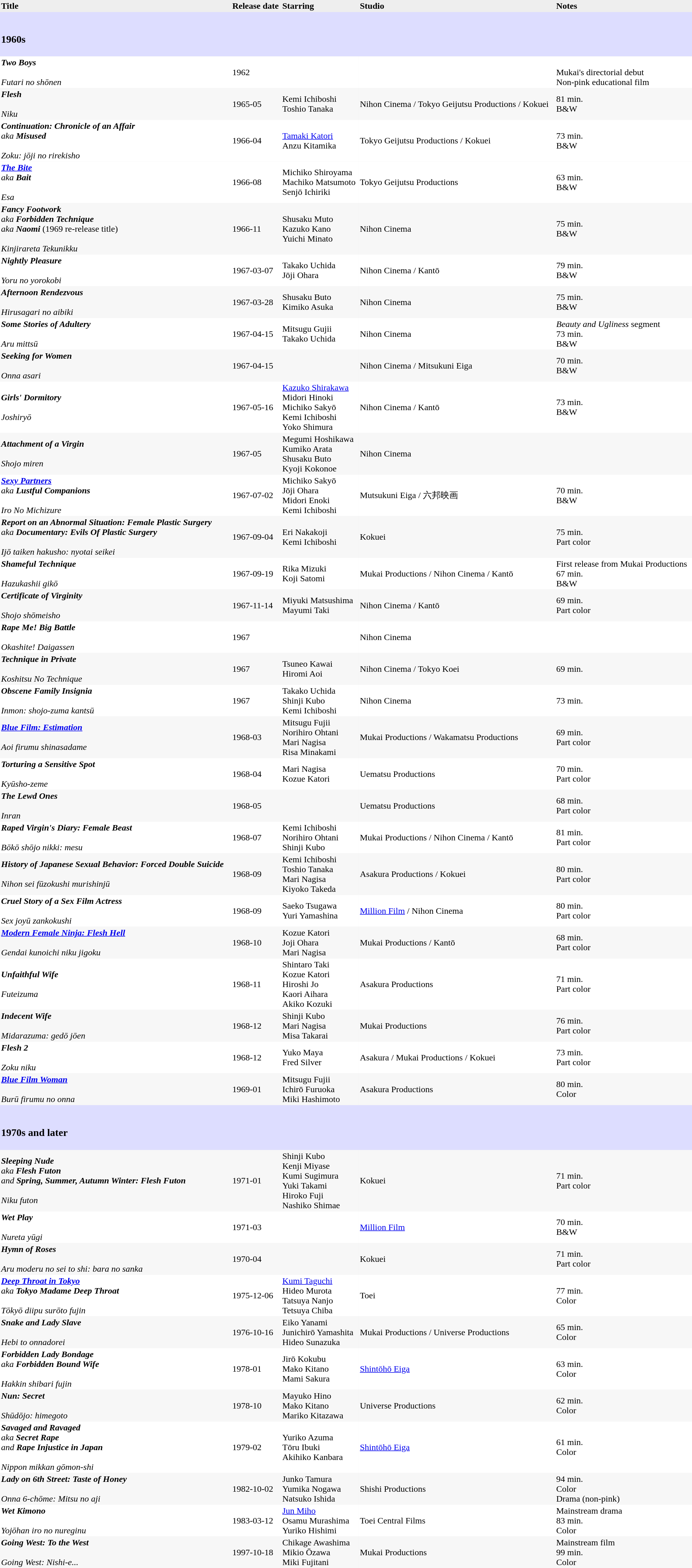<table cellpadding=2 style="width:100%; text-align:left; border-width:0px; border-collapse:collapse; background:#eee;">
<tr>
<th>Title</th>
<th>Release date</th>
<th>Starring</th>
<th>Studio</th>
<th>Notes</th>
</tr>
<tr>
<td colspan=6 style=background-color:#ddf;><br><h3>1960s</h3></td>
</tr>
<tr style=background:#fff;>
<td><strong><em>Two Boys</em></strong><br><br><em>Futari no shōnen</em></td>
<td>1962</td>
<td></td>
<td></td>
<td><br>Mukai's directorial debut<br>Non-pink educational film</td>
</tr>
<tr style=background:#f7f7f7;>
<td><strong><em>Flesh</em></strong><br><br><em>Niku</em></td>
<td>1965-05</td>
<td>Kemi Ichiboshi<br>Toshio Tanaka</td>
<td>Nihon Cinema / Tokyo Geijutsu Productions / Kokuei</td>
<td>81 min.<br>B&W</td>
</tr>
<tr style=background:#fff;>
<td><strong><em>Continuation: Chronicle of an Affair</em></strong> <br><em>aka</em> <strong><em>Misused</em></strong><br><br><em>Zoku: jōji no rirekisho</em></td>
<td>1966-04</td>
<td><a href='#'>Tamaki Katori</a><br>Anzu Kitamika</td>
<td>Tokyo Geijutsu Productions / Kokuei</td>
<td>73 min.<br>B&W</td>
</tr>
<tr style=background:#fff;>
<td><strong><em><a href='#'>The Bite</a></em></strong> <br><em>aka</em> <strong><em>Bait</em></strong><br><br><em>Esa</em></td>
<td>1966-08</td>
<td>Michiko Shiroyama<br>Machiko Matsumoto<br>Senjō Ichiriki</td>
<td>Tokyo Geijutsu Productions</td>
<td>63 min.<br>B&W</td>
</tr>
<tr style=background:#f7f7f7;>
<td><strong><em>Fancy Footwork</em></strong><br><em>aka</em> <strong><em>Forbidden Technique</em></strong> <br><em>aka</em> <strong><em>Naomi</em></strong> (1969 re-release title)<br><br><em>Kinjirareta Tekunikku</em></td>
<td>1966-11</td>
<td>Shusaku Muto<br>Kazuko Kano<br>Yuichi Minato</td>
<td>Nihon Cinema</td>
<td>75 min.<br>B&W</td>
</tr>
<tr style=background:#fff;>
<td><strong><em>Nightly Pleasure</em></strong><br><br><em>Yoru no yorokobi</em></td>
<td>1967-03-07</td>
<td>Takako Uchida<br>Jōji Ohara</td>
<td>Nihon Cinema / Kantō</td>
<td>79 min.<br>B&W</td>
</tr>
<tr style=background:#f7f7f7;>
<td><strong><em>Afternoon Rendezvous</em></strong><br><br><em>Hirusagari no aibiki</em></td>
<td>1967-03-28</td>
<td>Shusaku Buto<br>Kimiko Asuka</td>
<td>Nihon Cinema</td>
<td>75 min.<br>B&W</td>
</tr>
<tr style=background:#fff;>
<td><strong><em>Some Stories of Adultery</em></strong><br><br><em>Aru mittsū</em></td>
<td>1967-04-15</td>
<td>Mitsugu Gujii<br>Takako Uchida</td>
<td>Nihon Cinema</td>
<td><em>Beauty and Ugliness</em> segment<br>73 min.<br>B&W</td>
</tr>
<tr style=background:#f7f7f7;>
<td><strong><em>Seeking for Women</em></strong><br><br><em>Onna asari</em></td>
<td>1967-04-15</td>
<td></td>
<td>Nihon Cinema / Mitsukuni Eiga</td>
<td>70 min.<br>B&W</td>
</tr>
<tr style=background:#fff;>
<td><strong><em>Girls' Dormitory</em></strong><br><br><em>Joshiryō</em></td>
<td>1967-05-16</td>
<td><a href='#'>Kazuko Shirakawa</a><br>Midori Hinoki<br>Michiko Sakyō<br>Kemi Ichiboshi<br>Yoko Shimura</td>
<td>Nihon Cinema / Kantō</td>
<td>73 min.<br>B&W</td>
</tr>
<tr style=background:#f7f7f7;>
<td><strong><em>Attachment of a Virgin</em></strong><br><br><em>Shojo miren</em></td>
<td>1967-05</td>
<td>Megumi Hoshikawa<br>Kumiko Arata<br>Shusaku Buto<br>Kyoji Kokonoe</td>
<td>Nihon Cinema</td>
<td></td>
</tr>
<tr style=background:#fff;>
<td><strong><em><a href='#'>Sexy Partners</a></em></strong><br><em>aka</em> <strong><em>Lustful Companions</em></strong> <br><br><em>Iro No Michizure</em></td>
<td>1967-07-02</td>
<td>Michiko Sakyō<br>Jōji Ohara<br>Midori Enoki<br>Kemi Ichiboshi</td>
<td>Mutsukuni Eiga / 六邦映画</td>
<td>70 min.<br>B&W</td>
</tr>
<tr style=background:#f7f7f7;>
<td><strong><em>Report on an Abnormal Situation: Female Plastic Surgery</em></strong> <br><em>aka</em> <strong><em>Documentary: Evils Of Plastic Surgery</em></strong><br><br><em>Ijō taiken hakusho: nyotai seikei</em></td>
<td>1967-09-04</td>
<td>Eri Nakakoji<br>Kemi Ichiboshi</td>
<td>Kokuei</td>
<td>75 min.<br>Part color</td>
</tr>
<tr style=background:#fff;>
<td><strong><em>Shameful Technique</em></strong><br><br><em>Hazukashii gikō</em></td>
<td>1967-09-19</td>
<td>Rika Mizuki<br>Koji Satomi</td>
<td>Mukai Productions / Nihon Cinema / Kantō</td>
<td>First release from Mukai Productions<br>67 min.<br>B&W</td>
</tr>
<tr style=background:#f7f7f7;>
<td><strong><em>Certificate of Virginity</em></strong><br><br><em>Shojo shōmeisho</em></td>
<td>1967-11-14</td>
<td>Miyuki Matsushima<br>Mayumi Taki</td>
<td>Nihon Cinema / Kantō</td>
<td>69 min.<br>Part color</td>
</tr>
<tr style=background:#fff;>
<td><strong><em>Rape Me! Big Battle</em></strong><br><br><em>Okashite! Daigassen</em></td>
<td>1967</td>
<td></td>
<td>Nihon Cinema</td>
<td></td>
</tr>
<tr style=background:#f7f7f7;>
<td><strong><em>Technique in Private</em></strong><br><br><em>Koshitsu No Technique</em></td>
<td>1967</td>
<td>Tsuneo Kawai<br>Hiromi Aoi</td>
<td>Nihon Cinema / Tokyo Koei</td>
<td>69 min.</td>
</tr>
<tr style=background:#fff;>
<td><strong><em>Obscene Family Insignia</em></strong><br><br><em>Inmon: shojo-zuma kantsū</em></td>
<td>1967</td>
<td>Takako Uchida<br>Shinji Kubo<br>Kemi Ichiboshi</td>
<td>Nihon Cinema</td>
<td>73 min.</td>
</tr>
<tr style=background:#f7f7f7;>
<td><strong><em><a href='#'>Blue Film: Estimation</a></em></strong><br><br><em>Aoi firumu shinasadame</em></td>
<td>1968-03</td>
<td>Mitsugu Fujii<br>Norihiro Ohtani<br>Mari Nagisa<br>Risa Minakami</td>
<td>Mukai Productions / Wakamatsu Productions</td>
<td>69 min.<br>Part color</td>
</tr>
<tr style=background:#fff;>
<td><strong><em>Torturing a Sensitive Spot</em></strong><br><br><em>Kyūsho-zeme</em></td>
<td>1968-04</td>
<td>Mari Nagisa<br>Kozue Katori</td>
<td>Uematsu Productions</td>
<td>70 min.<br>Part color</td>
</tr>
<tr style=background:#f7f7f7;>
<td><strong><em>The Lewd Ones</em></strong><br><br><em>Inran</em></td>
<td>1968-05</td>
<td></td>
<td>Uematsu Productions</td>
<td>68 min.<br>Part color</td>
</tr>
<tr style=background:#fff;>
<td><strong><em>Raped Virgin's Diary: Female Beast</em></strong><br><br><em>Bōkō shōjo nikki: mesu</em></td>
<td>1968-07</td>
<td>Kemi Ichiboshi<br>Norihiro Ohtani<br>Shinji Kubo</td>
<td>Mukai Productions / Nihon Cinema / Kantō</td>
<td>81 min.<br>Part color</td>
</tr>
<tr style=background:#f7f7f7;>
<td><strong><em>History of Japanese Sexual Behavior: Forced Double Suicide</em></strong><br><br><em>Nihon sei fūzokushi murishinjū</em></td>
<td>1968-09</td>
<td>Kemi Ichiboshi<br>Toshio Tanaka<br>Mari Nagisa<br>Kiyoko Takeda</td>
<td>Asakura Productions / Kokuei</td>
<td>80 min.<br>Part color</td>
</tr>
<tr style=background:#fff;>
<td><strong><em>Cruel Story of a Sex Film Actress</em></strong><br><br><em>Sex joyū zankokushi</em></td>
<td>1968-09</td>
<td>Saeko Tsugawa<br>Yuri Yamashina</td>
<td><a href='#'>Million Film</a> / Nihon Cinema</td>
<td>80 min.<br>Part color</td>
</tr>
<tr style=background:#f7f7f7;>
<td><strong><em><a href='#'>Modern Female Ninja: Flesh Hell</a></em></strong><br><br><em>Gendai kunoichi niku jigoku</em></td>
<td>1968-10</td>
<td>Kozue Katori<br>Joji Ohara<br>Mari Nagisa</td>
<td>Mukai Productions / Kantō</td>
<td>68 min.<br>Part color</td>
</tr>
<tr style=background:#fff;>
<td><strong><em>Unfaithful Wife</em></strong><br><br><em>Futeizuma</em></td>
<td>1968-11</td>
<td>Shintaro Taki<br>Kozue Katori<br>Hiroshi Jo<br>Kaori Aihara<br>Akiko Kozuki</td>
<td>Asakura Productions</td>
<td>71 min.<br>Part color</td>
</tr>
<tr style=background:#f7f7f7;>
<td><strong><em>Indecent Wife</em></strong><br><br><em>Midarazuma: gedō jōen</em></td>
<td>1968-12</td>
<td>Shinji Kubo<br>Mari Nagisa<br>Misa Takarai</td>
<td>Mukai Productions</td>
<td>76 min.<br>Part color</td>
</tr>
<tr style=background:#fff;>
<td><strong><em>Flesh 2</em></strong><br><br><em>Zoku niku</em></td>
<td>1968-12</td>
<td>Yuko Maya<br>Fred Silver</td>
<td>Asakura / Mukai Productions / Kokuei</td>
<td>73 min.<br>Part color</td>
</tr>
<tr style=background:#f7f7f7;>
<td><strong><em><a href='#'>Blue Film Woman</a></em></strong><br><br><em>Burū firumu no onna</em></td>
<td>1969-01</td>
<td>Mitsugu Fujii<br>Ichirō Furuoka<br>Miki Hashimoto</td>
<td>Asakura Productions</td>
<td>80 min.<br>Color</td>
</tr>
<tr>
<td colspan=6 style=background-color:#ddf;><br><h3>1970s and later</h3></td>
</tr>
<tr style=background:#f7f7f7;>
<td><strong><em>Sleeping Nude</em></strong> <br><em>aka</em> <strong><em>Flesh Futon</em></strong> <br><em>and</em> <strong><em>Spring, Summer, Autumn Winter: Flesh Futon</em></strong><br><br><em>Niku futon</em></td>
<td>1971-01</td>
<td>Shinji Kubo<br>Kenji Miyase<br>Kumi Sugimura<br>Yuki Takami<br>Hiroko Fuji<br>Nashiko Shimae</td>
<td>Kokuei</td>
<td>71 min.<br>Part color</td>
</tr>
<tr style=background:#fff;>
<td><strong><em>Wet Play</em></strong><br><br><em>Nureta yūgi</em></td>
<td>1971-03</td>
<td></td>
<td><a href='#'>Million Film</a></td>
<td>70 min.<br>B&W</td>
</tr>
<tr style=background:#f7f7f7;>
<td><strong><em>Hymn of Roses</em></strong><br><br><em>Aru moderu no sei to shi: bara no sanka</em></td>
<td>1970-04</td>
<td></td>
<td>Kokuei</td>
<td>71 min.<br>Part color</td>
</tr>
<tr style=background:#fff;>
<td><strong><em><a href='#'>Deep Throat in Tokyo</a></em></strong> <br><em>aka</em> <strong><em>Tokyo Madame Deep Throat</em></strong><br><br><em>Tōkyō diipu surōto fujin</em></td>
<td>1975-12-06</td>
<td><a href='#'>Kumi Taguchi</a><br>Hideo Murota<br>Tatsuya Nanjo<br>Tetsuya Chiba</td>
<td>Toei</td>
<td>77 min.<br>Color</td>
</tr>
<tr style=background:#f7f7f7;>
<td><strong><em>Snake and Lady Slave</em></strong><br><br><em>Hebi to onnadorei</em></td>
<td>1976-10-16</td>
<td>Eiko Yanami<br>Junichirō Yamashita<br>Hideo Sunazuka</td>
<td>Mukai Productions / Universe Productions</td>
<td>65 min.<br>Color</td>
</tr>
<tr style=background:#fff;>
<td><strong><em>Forbidden Lady Bondage</em></strong> <br><em>aka</em> <strong><em>Forbidden Bound Wife</em></strong><br><br><em>Hakkin shibari fujin</em></td>
<td>1978-01</td>
<td>Jirō Kokubu<br>Mako Kitano<br>Mami Sakura</td>
<td><a href='#'>Shintōhō Eiga</a></td>
<td>63 min.<br>Color</td>
</tr>
<tr style=background:#f7f7f7;>
<td><strong><em>Nun: Secret</em></strong><br><br><em>Shūdōjo: himegoto</em></td>
<td>1978-10</td>
<td>Mayuko Hino<br>Mako Kitano<br>Mariko Kitazawa</td>
<td>Universe Productions</td>
<td>62 min.<br>Color</td>
</tr>
<tr style=background:#fff;>
<td><strong><em>Savaged and Ravaged</em></strong> <br><em>aka</em> <strong><em>Secret Rape</em></strong> <br><em>and</em> <strong><em>Rape Injustice in Japan</em></strong><br><br><em>Nippon mikkan gōmon-shi</em><br></td>
<td>1979-02</td>
<td>Yuriko Azuma<br>Tōru Ibuki<br>Akihiko Kanbara</td>
<td><a href='#'>Shintōhō Eiga</a></td>
<td>61 min.<br>Color</td>
</tr>
<tr style=background:#f7f7f7;>
<td><strong><em>Lady on 6th Street: Taste of Honey</em></strong><br><br><em>Onna 6-chōme: Mitsu no aji</em></td>
<td>1982-10-02</td>
<td>Junko Tamura<br>Yumika Nogawa<br>Natsuko Ishida</td>
<td>Shishi Productions</td>
<td>94 min.<br>Color<br>Drama (non-pink)</td>
</tr>
<tr style=background:#fff;>
<td><strong><em>Wet Kimono</em></strong><br><br><em>Yojōhan iro no nureginu</em></td>
<td>1983-03-12</td>
<td><a href='#'>Jun Miho</a><br>Osamu Murashima<br>Yuriko Hishimi</td>
<td>Toei Central Films</td>
<td>Mainstream drama<br>83 min.<br>Color</td>
</tr>
<tr style=background:#f7f7f7;>
<td><strong><em>Going West: To the West</em></strong><br><br><em>Going West: Nishi-e...</em></td>
<td>1997-10-18</td>
<td>Chikage Awashima<br>Mikio Ōzawa<br>Miki Fujitani</td>
<td>Mukai Productions</td>
<td>Mainstream film<br>99 min.<br>Color</td>
</tr>
</table>
